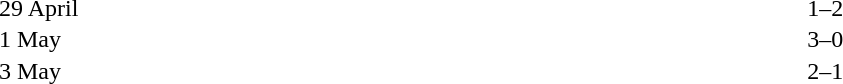<table cellspacing=1 width=70%>
<tr>
<th width=25%></th>
<th width=30%></th>
<th width=15%></th>
<th width=30%></th>
</tr>
<tr>
<td>29 April</td>
<td align=right></td>
<td align=center>1–2</td>
<td></td>
</tr>
<tr>
<td>1 May</td>
<td align=right></td>
<td align=center>3–0</td>
<td></td>
</tr>
<tr>
<td>3 May</td>
<td align=right></td>
<td align=center>2–1</td>
<td></td>
</tr>
</table>
